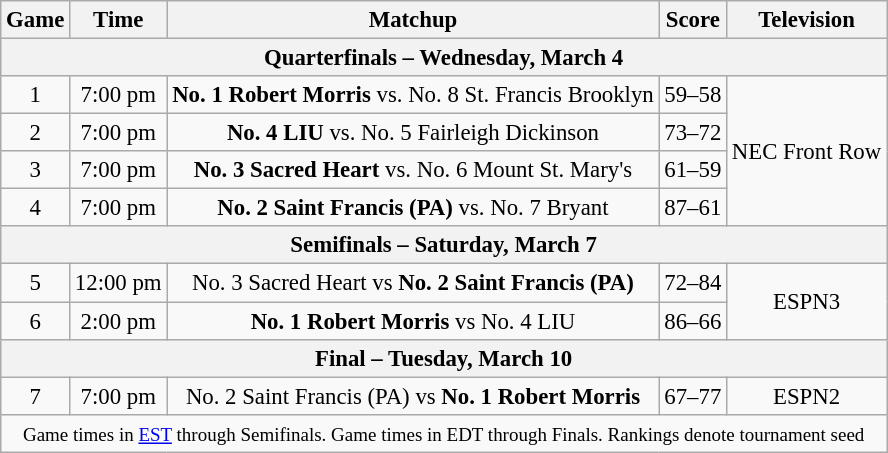<table class="wikitable" style="font-size: 95%;text-align:center">
<tr>
<th>Game</th>
<th>Time</th>
<th>Matchup</th>
<th>Score</th>
<th>Television</th>
</tr>
<tr>
<th colspan=5>Quarterfinals – Wednesday, March 4</th>
</tr>
<tr>
<td>1</td>
<td>7:00 pm</td>
<td><strong>No. 1 Robert Morris</strong> vs. No. 8 St. Francis Brooklyn</td>
<td>59–58</td>
<td rowspan=4>NEC Front Row</td>
</tr>
<tr>
<td>2</td>
<td>7:00 pm</td>
<td><strong>No. 4 LIU</strong> vs. No. 5 Fairleigh Dickinson</td>
<td>73–72</td>
</tr>
<tr>
<td>3</td>
<td>7:00 pm</td>
<td><strong>No. 3 Sacred Heart</strong> vs. No. 6 Mount St. Mary's</td>
<td>61–59</td>
</tr>
<tr>
<td>4</td>
<td>7:00 pm</td>
<td><strong>No. 2 Saint Francis (PA)</strong> vs. No. 7 Bryant</td>
<td>87–61</td>
</tr>
<tr>
<th colspan=5>Semifinals – Saturday, March 7</th>
</tr>
<tr>
<td>5</td>
<td>12:00 pm</td>
<td>No. 3 Sacred Heart vs <strong>No. 2 Saint Francis (PA)</strong></td>
<td>72–84</td>
<td rowspan=2>ESPN3</td>
</tr>
<tr>
<td>6</td>
<td>2:00 pm</td>
<td><strong>No. 1 Robert Morris</strong> vs No. 4 LIU</td>
<td>86–66</td>
</tr>
<tr>
<th colspan=5>Final – Tuesday, March 10</th>
</tr>
<tr>
<td>7</td>
<td>7:00 pm</td>
<td>No. 2 Saint Francis (PA) vs <strong>No. 1 Robert Morris</strong></td>
<td>67–77</td>
<td>ESPN2</td>
</tr>
<tr>
<td colspan=5><small>Game times in <a href='#'>EST</a> through Semifinals. Game times in EDT through Finals. Rankings denote tournament seed</small></td>
</tr>
</table>
